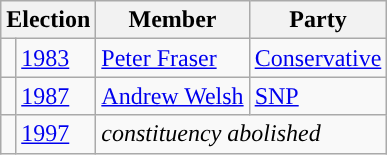<table class="wikitable">
<tr>
<th colspan="2">Election</th>
<th>Member</th>
<th>Party</th>
</tr>
<tr>
<td style="color:inherit;background-color: "></td>
<td><a href='#'>1983</a></td>
<td><a href='#'>Peter Fraser</a></td>
<td><a href='#'>Conservative</a></td>
</tr>
<tr>
<td style="color:inherit;background-color: "></td>
<td><a href='#'>1987</a></td>
<td><a href='#'>Andrew Welsh</a></td>
<td><a href='#'>SNP</a></td>
</tr>
<tr>
<td></td>
<td><a href='#'>1997</a></td>
<td colspan="3"><em>constituency abolished</em></td>
</tr>
</table>
